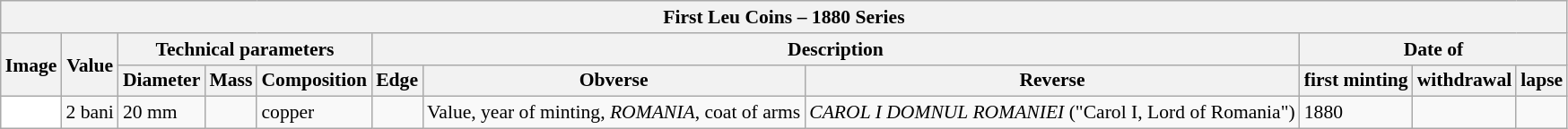<table class="wikitable" style="font-size: 90%">
<tr>
<th colspan="11">First Leu Coins –  1880 Series</th>
</tr>
<tr>
<th rowspan="2">Image</th>
<th rowspan="2">Value</th>
<th colspan="3">Technical parameters</th>
<th colspan="3">Description</th>
<th colspan="3">Date of</th>
</tr>
<tr>
<th>Diameter</th>
<th>Mass</th>
<th>Composition</th>
<th>Edge</th>
<th>Obverse</th>
<th>Reverse</th>
<th>first minting</th>
<th>withdrawal</th>
<th>lapse</th>
</tr>
<tr>
<td align="center" bgcolor="white"></td>
<td>2 bani</td>
<td>20 mm</td>
<td></td>
<td>copper</td>
<td></td>
<td>Value, year of minting, <em>ROMANIA</em>, coat of arms</td>
<td><em>CAROL I DOMNUL ROMANIEI</em> ("Carol I, Lord of Romania")</td>
<td>1880</td>
<td></td>
</tr>
</table>
